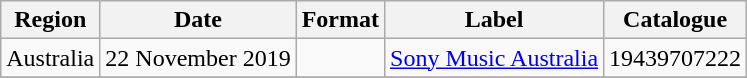<table class="wikitable plainrowheaders">
<tr>
<th scope="col">Region</th>
<th scope="col">Date</th>
<th scope="col">Format</th>
<th scope="col">Label</th>
<th scope="col">Catalogue</th>
</tr>
<tr>
<td>Australia</td>
<td>22 November 2019</td>
<td></td>
<td><a href='#'>Sony Music Australia</a></td>
<td>19439707222</td>
</tr>
<tr>
</tr>
</table>
